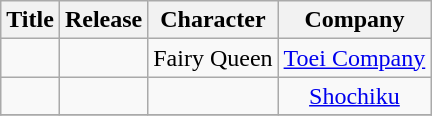<table class="wikitable" style="text-align:center;">
<tr>
<th>Title</th>
<th>Release</th>
<th>Character</th>
<th>Company</th>
</tr>
<tr>
<td align="left"></td>
<td></td>
<td>Fairy Queen</td>
<td><a href='#'>Toei Company</a></td>
</tr>
<tr>
<td align="left"></td>
<td></td>
<td></td>
<td><a href='#'>Shochiku</a></td>
</tr>
<tr>
</tr>
</table>
